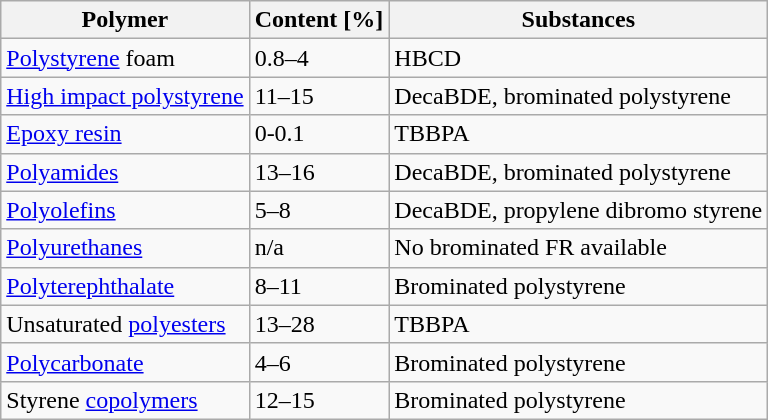<table class="wikitable">
<tr>
<th>Polymer</th>
<th>Content [%]</th>
<th>Substances</th>
</tr>
<tr>
<td><a href='#'>Polystyrene</a> foam</td>
<td>0.8–4</td>
<td>HBCD</td>
</tr>
<tr>
<td><a href='#'>High impact polystyrene</a></td>
<td>11–15</td>
<td>DecaBDE, brominated polystyrene</td>
</tr>
<tr>
<td><a href='#'>Epoxy resin</a></td>
<td>0-0.1</td>
<td>TBBPA</td>
</tr>
<tr>
<td><a href='#'>Polyamides</a></td>
<td>13–16</td>
<td>DecaBDE, brominated polystyrene</td>
</tr>
<tr>
<td><a href='#'>Polyolefins</a></td>
<td>5–8</td>
<td>DecaBDE, propylene dibromo styrene</td>
</tr>
<tr>
<td><a href='#'>Polyurethanes</a></td>
<td>n/a</td>
<td>No brominated FR available</td>
</tr>
<tr>
<td><a href='#'>Polyterephthalate</a></td>
<td>8–11</td>
<td>Brominated polystyrene</td>
</tr>
<tr>
<td>Unsaturated <a href='#'>polyesters</a></td>
<td>13–28</td>
<td>TBBPA</td>
</tr>
<tr>
<td><a href='#'>Polycarbonate</a></td>
<td>4–6</td>
<td>Brominated polystyrene</td>
</tr>
<tr>
<td>Styrene <a href='#'>copolymers</a></td>
<td>12–15</td>
<td>Brominated polystyrene</td>
</tr>
</table>
